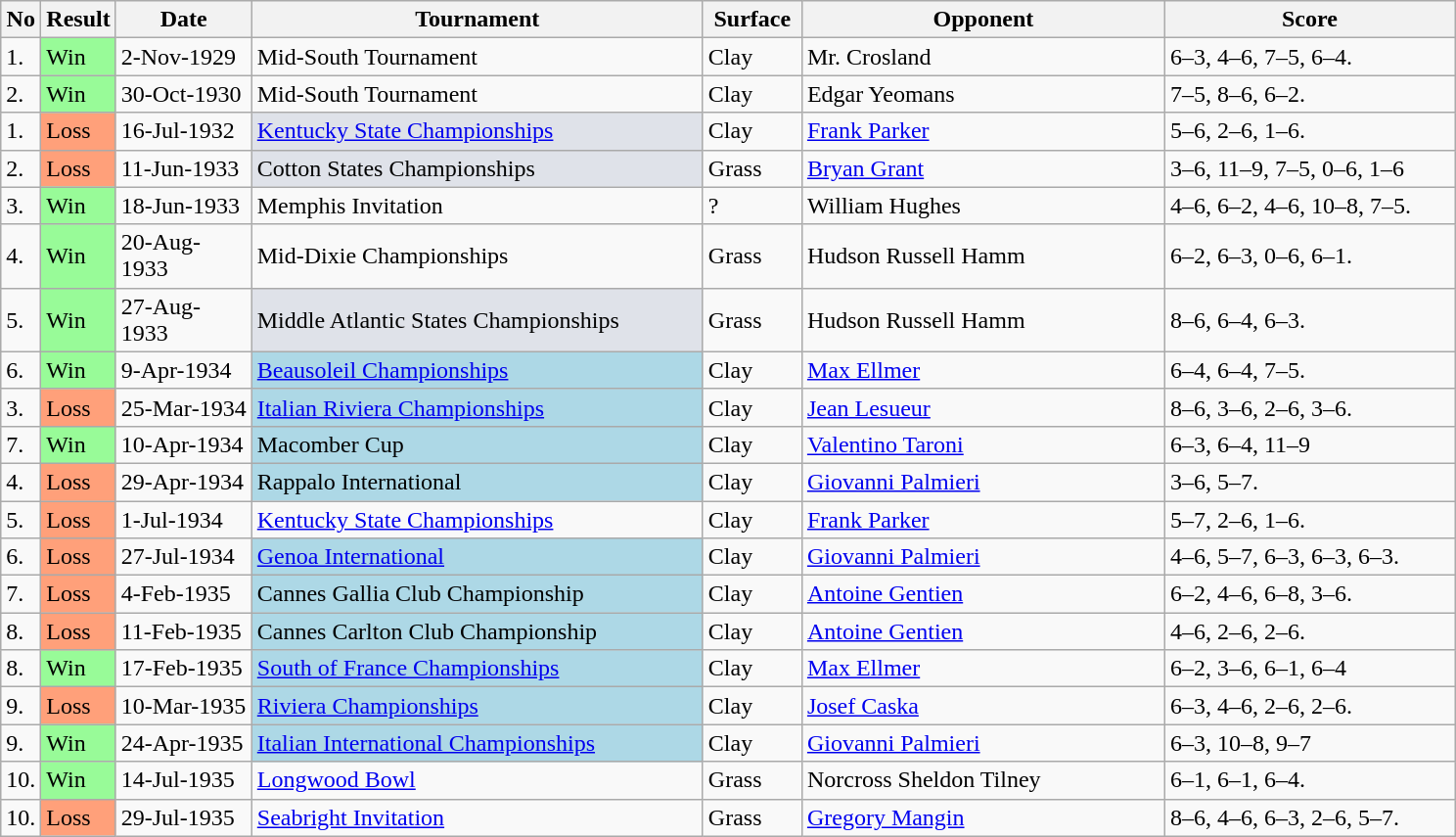<table class="sortable wikitable">
<tr>
<th style="width:15px">No</th>
<th style="width:30px">Result</th>
<th style="width:70px">Date</th>
<th style="width:300px">Tournament</th>
<th style="width:60px">Surface</th>
<th style="width:240px">Opponent</th>
<th style="width:190px" class="unsortable">Score</th>
</tr>
<tr>
<td>1.</td>
<td style="background:#98FB98;">Win</td>
<td>2-Nov-1929</td>
<td>Mid-South Tournament</td>
<td>Clay</td>
<td> Mr. Crosland</td>
<td>6–3, 4–6, 7–5, 6–4.</td>
</tr>
<tr>
<td>2.</td>
<td style="background:#98FB98;">Win</td>
<td>30-Oct-1930</td>
<td>Mid-South Tournament</td>
<td>Clay</td>
<td> Edgar Yeomans</td>
<td>7–5, 8–6, 6–2.</td>
</tr>
<tr>
<td>1.</td>
<td style="background:#ffa07a;">Loss</td>
<td>16‑Jul‑1932</td>
<td style="background:#dfe2e9"><a href='#'>Kentucky State Championships</a></td>
<td>Clay</td>
<td> <a href='#'>Frank Parker</a></td>
<td>5–6, 2–6, 1–6.</td>
</tr>
<tr>
<td>2.</td>
<td style="background:#ffa07a;">Loss</td>
<td>11‑Jun‑1933</td>
<td style="background:#dfe2e9">Cotton States Championships</td>
<td>Grass</td>
<td> <a href='#'>Bryan Grant</a></td>
<td>3–6, 11–9, 7–5, 0–6, 1–6</td>
</tr>
<tr>
<td>3.</td>
<td style="background:#98FB98;">Win</td>
<td>18-Jun-1933</td>
<td>Memphis Invitation</td>
<td>?</td>
<td> William Hughes</td>
<td>4–6, 6–2, 4–6, 10–8, 7–5.</td>
</tr>
<tr>
<td>4.</td>
<td style="background:#98FB98;">Win</td>
<td>20-Aug-1933</td>
<td>Mid-Dixie Championships</td>
<td>Grass</td>
<td> Hudson Russell Hamm</td>
<td>6–2, 6–3, 0–6, 6–1.</td>
</tr>
<tr>
<td>5.</td>
<td style="background:#98FB98;">Win</td>
<td>27-Aug-1933</td>
<td style="background:#dfe2e9">Middle Atlantic States Championships</td>
<td>Grass</td>
<td> Hudson Russell Hamm</td>
<td>8–6, 6–4, 6–3.</td>
</tr>
<tr>
<td>6.</td>
<td style="background:#98FB98;">Win</td>
<td>9-Apr-1934</td>
<td style="background:#add8e6"><a href='#'>Beausoleil Championships</a></td>
<td>Clay</td>
<td> <a href='#'>Max Ellmer</a></td>
<td>6–4, 6–4, 7–5.</td>
</tr>
<tr>
<td>3.</td>
<td style="background:#ffa07a;">Loss</td>
<td>25‑Mar‑1934</td>
<td style="background:#add8e6"><a href='#'>Italian Riviera Championships</a></td>
<td>Clay</td>
<td> <a href='#'>Jean Lesueur</a></td>
<td>8–6, 3–6, 2–6, 3–6.</td>
</tr>
<tr>
<td>7.</td>
<td style="background:#98FB98;">Win</td>
<td>10-Apr-1934</td>
<td style="background:#add8e6">Macomber Cup</td>
<td>Clay</td>
<td> <a href='#'>Valentino Taroni</a></td>
<td>6–3, 6–4, 11–9</td>
</tr>
<tr>
<td>4.</td>
<td style="background:#ffa07a;">Loss</td>
<td>29‑Apr‑1934</td>
<td style="background:#add8e6">Rappalo International</td>
<td>Clay</td>
<td> <a href='#'>Giovanni Palmieri</a></td>
<td>3–6, 5–7.</td>
</tr>
<tr>
<td>5.</td>
<td style="background:#ffa07a;">Loss</td>
<td>1-Jul-1934</td>
<td><a href='#'>Kentucky State Championships</a></td>
<td>Clay</td>
<td> <a href='#'>Frank Parker</a></td>
<td>5–7, 2–6, 1–6.</td>
</tr>
<tr>
<td>6.</td>
<td style="background:#ffa07a;">Loss</td>
<td>27‑Jul‑1934</td>
<td style="background:#add8e6"><a href='#'>Genoa International</a></td>
<td>Clay</td>
<td> <a href='#'>Giovanni Palmieri</a></td>
<td>4–6, 5–7, 6–3, 6–3, 6–3.</td>
</tr>
<tr>
<td>7.</td>
<td style="background:#ffa07a;">Loss</td>
<td>4‑Feb‑1935</td>
<td style="background:#add8e6">Cannes Gallia Club Championship</td>
<td>Clay</td>
<td> <a href='#'>Antoine Gentien</a></td>
<td>6–2, 4–6, 6–8, 3–6.</td>
</tr>
<tr>
<td>8.</td>
<td style="background:#ffa07a;">Loss</td>
<td>11-Feb-1935</td>
<td style="background:#add8e6">Cannes Carlton Club Championship</td>
<td>Clay</td>
<td> <a href='#'>Antoine Gentien</a></td>
<td>4–6, 2–6, 2–6.</td>
</tr>
<tr>
<td>8.</td>
<td style="background:#98FB98;">Win</td>
<td>17-Feb-1935</td>
<td style="background:#add8e6"><a href='#'>South of France Championships</a></td>
<td>Clay</td>
<td> <a href='#'>Max Ellmer</a></td>
<td>6–2, 3–6, 6–1, 6–4</td>
</tr>
<tr>
<td>9.</td>
<td style="background:#ffa07a;">Loss</td>
<td>10-Mar-1935</td>
<td style="background:#add8e6"><a href='#'>Riviera Championships</a></td>
<td>Clay</td>
<td> <a href='#'>Josef Caska</a></td>
<td>6–3, 4–6, 2–6, 2–6.</td>
</tr>
<tr>
<td>9.</td>
<td style="background:#98FB98;">Win</td>
<td>24-Apr-1935</td>
<td style="background:#add8e6"><a href='#'>Italian International Championships</a></td>
<td>Clay</td>
<td> <a href='#'>Giovanni Palmieri</a></td>
<td>6–3, 10–8, 9–7</td>
</tr>
<tr>
<td>10.</td>
<td style="background:#98FB98;">Win</td>
<td>14-Jul-1935</td>
<td><a href='#'>Longwood Bowl</a></td>
<td>Grass</td>
<td> Norcross Sheldon Tilney</td>
<td>6–1, 6–1, 6–4.</td>
</tr>
<tr>
<td>10.</td>
<td style="background:#ffa07a;">Loss</td>
<td>29-Jul-1935</td>
<td><a href='#'>Seabright Invitation</a></td>
<td>Grass</td>
<td> <a href='#'>Gregory Mangin</a></td>
<td>8–6, 4–6, 6–3, 2–6, 5–7.</td>
</tr>
</table>
